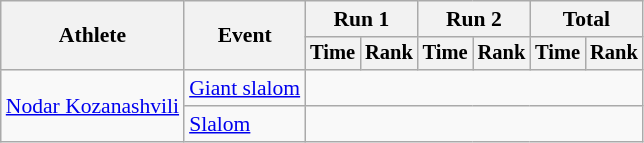<table class="wikitable" style="font-size:90%">
<tr>
<th rowspan=2>Athlete</th>
<th rowspan=2>Event</th>
<th colspan=2>Run 1</th>
<th colspan=2>Run 2</th>
<th colspan=2>Total</th>
</tr>
<tr style="font-size:95%">
<th>Time</th>
<th>Rank</th>
<th>Time</th>
<th>Rank</th>
<th>Time</th>
<th>Rank</th>
</tr>
<tr align=center>
<td align="left" rowspan="2"><a href='#'>Nodar Kozanashvili</a></td>
<td align="left"><a href='#'>Giant slalom</a></td>
<td colspan=6></td>
</tr>
<tr align=center>
<td align="left"><a href='#'>Slalom</a></td>
<td colspan=6></td>
</tr>
</table>
